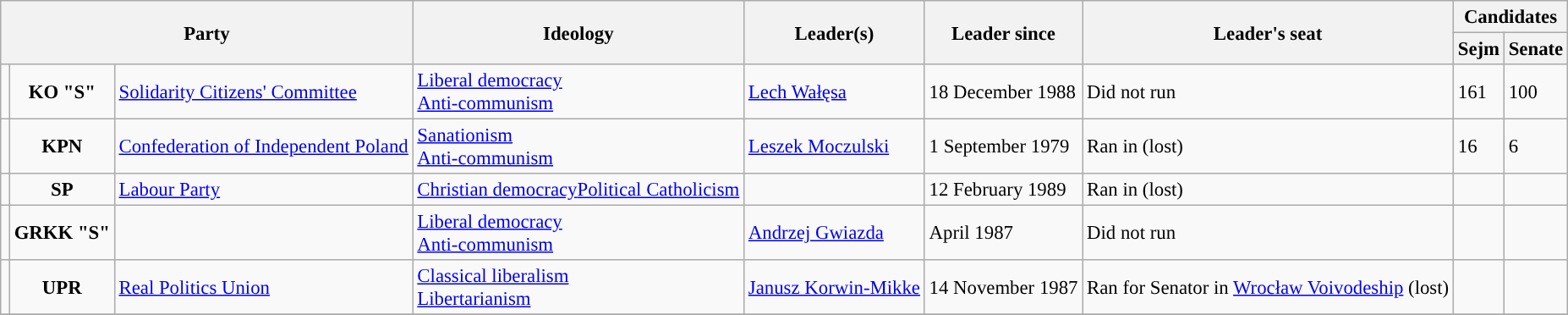<table class=wikitable style="font-size:95%;">
<tr>
<th colspan="3" rowspan="2">Party</th>
<th rowspan="2">Ideology</th>
<th rowspan="2">Leader(s)</th>
<th rowspan="2">Leader since</th>
<th rowspan="2">Leader's seat</th>
<th colspan="3">Candidates</th>
</tr>
<tr>
<th>Sejm</th>
<th>Senate</th>
</tr>
<tr>
<td style="background:"></td>
<td style="text-align:center;"><strong>KO "S"</strong></td>
<td><a href='#'>Solidarity Citizens' Committee</a><br></td>
<td><a href='#'>Liberal democracy</a><br><a href='#'>Anti-communism</a></td>
<td><a href='#'>Lech Wałęsa</a></td>
<td>18 December 1988</td>
<td>Did not run</td>
<td>161</td>
<td>100</td>
</tr>
<tr>
<td style="background:"></td>
<td style="text-align:center;"><strong>KPN</strong></td>
<td><a href='#'>Confederation of Independent Poland</a><br></td>
<td><a href='#'>Sanationism</a><br><a href='#'>Anti-communism</a></td>
<td><a href='#'>Leszek Moczulski</a></td>
<td>1 September 1979</td>
<td>Ran in  (lost)</td>
<td>16</td>
<td>6</td>
</tr>
<tr>
<td style="background:"></td>
<td style="text-align:center;"><strong>SP</strong></td>
<td><a href='#'>Labour Party</a></td>
<td><a href='#'>Christian democracy</a><a href='#'>Political Catholicism</a></td>
<td></td>
<td>12 February 1989</td>
<td>Ran in  (lost)</td>
<td></td>
<td></td>
</tr>
<tr>
<td style="background:"></td>
<td style="text-align:center;"><strong>GRKK "S"</strong></td>
<td><br></td>
<td><a href='#'>Liberal democracy</a><br><a href='#'>Anti-communism</a></td>
<td><a href='#'>Andrzej Gwiazda</a></td>
<td>April 1987</td>
<td>Did not run</td>
<td></td>
<td></td>
</tr>
<tr>
<td style="background:"></td>
<td style="text-align:center;"><strong>UPR</strong></td>
<td><a href='#'>Real Politics Union</a><br></td>
<td><a href='#'>Classical liberalism</a><br><a href='#'>Libertarianism</a></td>
<td><a href='#'>Janusz Korwin-Mikke</a></td>
<td>14 November 1987</td>
<td>Ran for Senator in <a href='#'>Wrocław Voivodeship</a> (lost)</td>
<td></td>
<td></td>
</tr>
<tr>
</tr>
</table>
